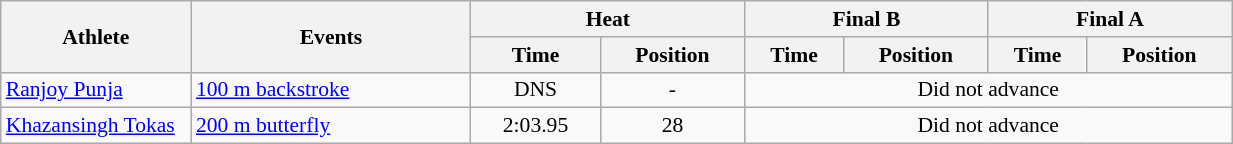<table class=wikitable style="font-size:90%" width=65%>
<tr>
<th rowspan="2" width=120>Athlete</th>
<th rowspan="2">Events</th>
<th colspan="2">Heat</th>
<th colspan="2">Final B</th>
<th colspan="2">Final A</th>
</tr>
<tr>
<th>Time</th>
<th>Position</th>
<th>Time</th>
<th>Position</th>
<th>Time</th>
<th>Position</th>
</tr>
<tr>
<td><a href='#'>Ranjoy Punja</a></td>
<td><a href='#'>100 m backstroke</a></td>
<td align=center>DNS</td>
<td align=center>-</td>
<td align=center colspan="4">Did not advance</td>
</tr>
<tr>
<td><a href='#'>Khazansingh Tokas</a></td>
<td><a href='#'>200 m butterfly</a></td>
<td align=center>2:03.95</td>
<td align=center>28</td>
<td align=center colspan="4">Did not advance</td>
</tr>
</table>
